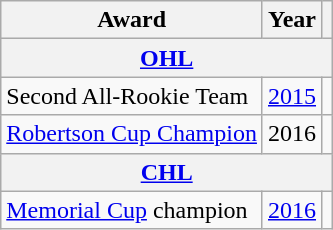<table class="wikitable">
<tr>
<th>Award</th>
<th>Year</th>
<th></th>
</tr>
<tr>
<th colspan="3"><a href='#'>OHL</a></th>
</tr>
<tr>
<td>Second All-Rookie Team</td>
<td><a href='#'>2015</a></td>
<td></td>
</tr>
<tr>
<td><a href='#'>Robertson Cup Champion</a></td>
<td>2016</td>
<td></td>
</tr>
<tr>
<th colspan="3"><a href='#'>CHL</a></th>
</tr>
<tr>
<td><a href='#'>Memorial Cup</a> champion</td>
<td><a href='#'>2016</a></td>
<td></td>
</tr>
</table>
